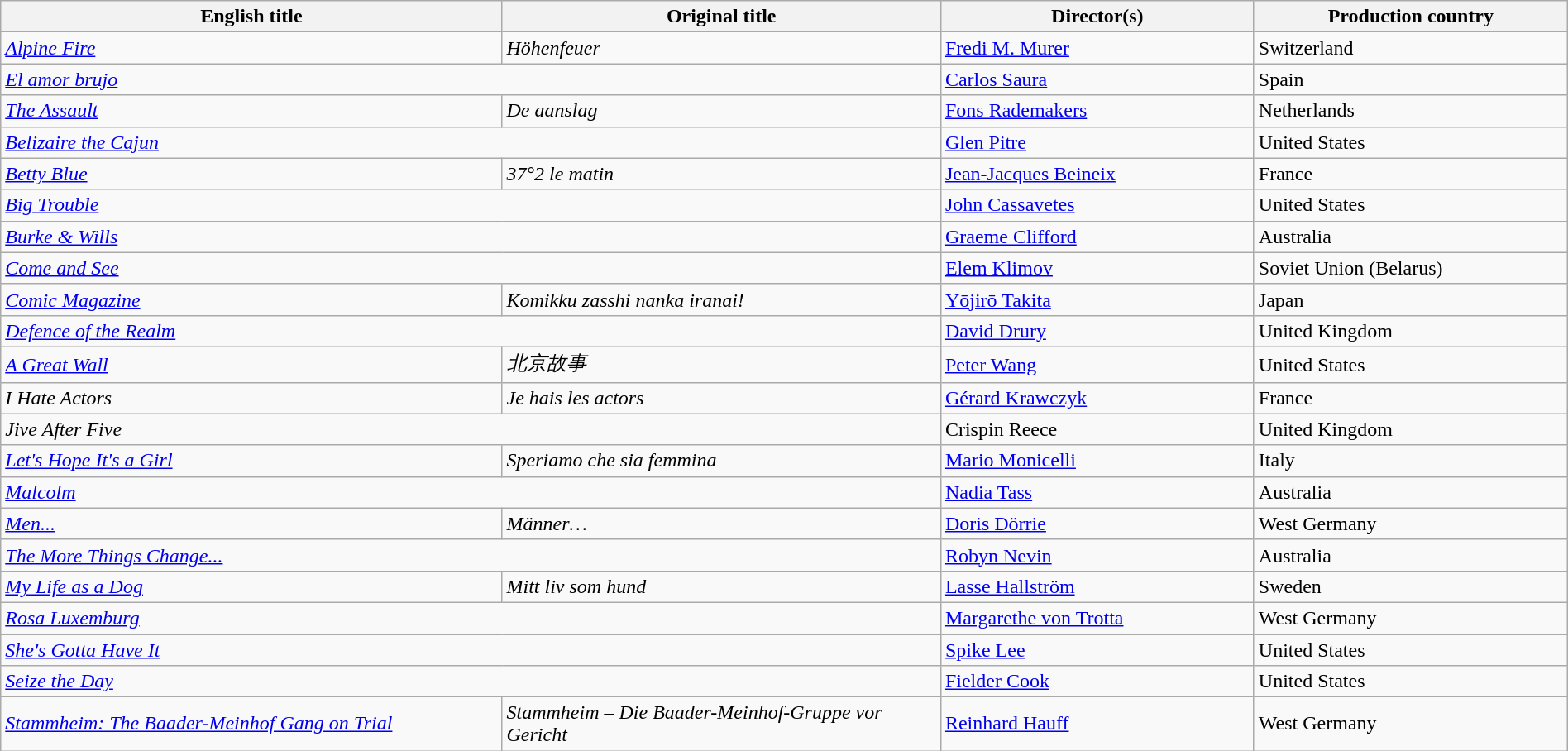<table class="wikitable sortable" style="width:100%; margin-bottom:4px">
<tr>
<th scope="col" width="32%">English title</th>
<th scope="col" width="28%">Original title</th>
<th scope="col" width="20%">Director(s)</th>
<th scope="col" width="20%">Production country</th>
</tr>
<tr>
<td><em><a href='#'>Alpine Fire</a></em></td>
<td><em>Höhenfeuer</em></td>
<td><a href='#'>Fredi M. Murer</a></td>
<td>Switzerland</td>
</tr>
<tr>
<td colspan=2><em><a href='#'>El amor brujo</a></em></td>
<td><a href='#'>Carlos Saura</a></td>
<td>Spain</td>
</tr>
<tr>
<td><em><a href='#'>The Assault</a></em></td>
<td><em>De aanslag</em></td>
<td><a href='#'>Fons Rademakers</a></td>
<td>Netherlands</td>
</tr>
<tr>
<td colspan=2><em><a href='#'>Belizaire the Cajun</a></em></td>
<td><a href='#'>Glen Pitre</a></td>
<td>United States</td>
</tr>
<tr>
<td><em><a href='#'>Betty Blue</a></em></td>
<td><em>37°2 le matin</em></td>
<td><a href='#'>Jean-Jacques Beineix</a></td>
<td>France</td>
</tr>
<tr>
<td colspan=2><em><a href='#'>Big Trouble</a></em></td>
<td><a href='#'>John Cassavetes</a></td>
<td>United States</td>
</tr>
<tr>
<td colspan=2><em><a href='#'>Burke & Wills</a></em></td>
<td><a href='#'>Graeme Clifford</a></td>
<td>Australia</td>
</tr>
<tr>
<td colspan=2><em><a href='#'>Come and See</a></em></td>
<td><a href='#'>Elem Klimov</a></td>
<td>Soviet Union (Belarus)</td>
</tr>
<tr>
<td><em><a href='#'>Comic Magazine</a></em></td>
<td><em>Komikku zasshi nanka iranai!</em></td>
<td><a href='#'>Yōjirō Takita</a></td>
<td>Japan</td>
</tr>
<tr>
<td colspan=2><em><a href='#'>Defence of the Realm</a></em></td>
<td><a href='#'>David Drury</a></td>
<td>United Kingdom</td>
</tr>
<tr>
<td><em><a href='#'>A Great Wall</a></em></td>
<td><em>北京故事</em></td>
<td><a href='#'>Peter Wang</a></td>
<td>United States</td>
</tr>
<tr>
<td><em>I Hate Actors</em></td>
<td><em>Je hais les actors</em></td>
<td><a href='#'>Gérard Krawczyk</a></td>
<td>France</td>
</tr>
<tr>
<td colspan=2><em>Jive After Five</em></td>
<td>Crispin Reece</td>
<td>United Kingdom</td>
</tr>
<tr>
<td><em><a href='#'>Let's Hope It's a Girl</a></em></td>
<td><em>Speriamo che sia femmina</em></td>
<td><a href='#'>Mario Monicelli</a></td>
<td>Italy</td>
</tr>
<tr>
<td colspan=2><em><a href='#'>Malcolm</a></em></td>
<td><a href='#'>Nadia Tass</a></td>
<td>Australia</td>
</tr>
<tr>
<td><em><a href='#'>Men...</a></em></td>
<td><em>Männer…</em></td>
<td><a href='#'>Doris Dörrie</a></td>
<td>West Germany</td>
</tr>
<tr>
<td colspan=2><em><a href='#'>The More Things Change...</a></em></td>
<td><a href='#'>Robyn Nevin</a></td>
<td>Australia</td>
</tr>
<tr>
<td><em><a href='#'>My Life as a Dog</a></em></td>
<td><em>Mitt liv som hund</em></td>
<td><a href='#'>Lasse Hallström</a></td>
<td>Sweden</td>
</tr>
<tr>
<td colspan=2><em><a href='#'>Rosa Luxemburg</a></em></td>
<td><a href='#'>Margarethe von Trotta</a></td>
<td>West Germany</td>
</tr>
<tr>
<td colspan=2><em><a href='#'>She's Gotta Have It</a></em></td>
<td><a href='#'>Spike Lee</a></td>
<td>United States</td>
</tr>
<tr>
<td colspan=2><em><a href='#'>Seize the Day</a></em></td>
<td><a href='#'>Fielder Cook</a></td>
<td>United States</td>
</tr>
<tr>
<td><em><a href='#'>Stammheim: The Baader-Meinhof Gang on Trial</a></em></td>
<td><em>Stammheim – Die Baader-Meinhof-Gruppe vor Gericht</em></td>
<td><a href='#'>Reinhard Hauff</a></td>
<td>West Germany</td>
</tr>
</table>
